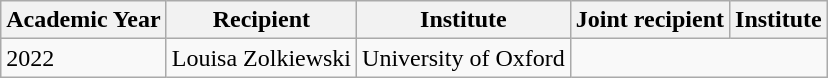<table class="wikitable sortable">
<tr>
<th>Academic Year</th>
<th>Recipient</th>
<th>Institute</th>
<th>Joint recipient</th>
<th>Institute</th>
</tr>
<tr>
<td>2022</td>
<td>Louisa Zolkiewski</td>
<td>University of Oxford</td>
</tr>
</table>
